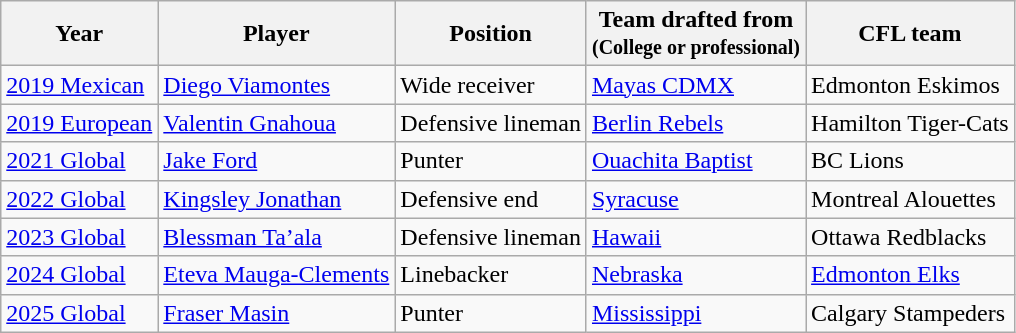<table class="wikitable sortable">
<tr>
<th>Year</th>
<th>Player</th>
<th>Position</th>
<th>Team drafted from<br><small>(College or professional)</small></th>
<th>CFL team</th>
</tr>
<tr>
<td><a href='#'>2019 Mexican</a></td>
<td><a href='#'>Diego Viamontes</a></td>
<td>Wide receiver</td>
<td><a href='#'>Mayas CDMX</a></td>
<td>Edmonton Eskimos</td>
</tr>
<tr>
<td><a href='#'>2019 European</a></td>
<td><a href='#'>Valentin Gnahoua</a></td>
<td>Defensive lineman</td>
<td><a href='#'>Berlin Rebels</a></td>
<td>Hamilton Tiger-Cats</td>
</tr>
<tr>
<td><a href='#'>2021 Global</a></td>
<td><a href='#'>Jake Ford</a></td>
<td>Punter</td>
<td><a href='#'>Ouachita Baptist</a></td>
<td>BC Lions</td>
</tr>
<tr>
<td><a href='#'>2022 Global</a></td>
<td><a href='#'>Kingsley Jonathan</a></td>
<td>Defensive end</td>
<td><a href='#'>Syracuse</a></td>
<td>Montreal Alouettes</td>
</tr>
<tr>
<td><a href='#'>2023 Global</a></td>
<td><a href='#'>Blessman Ta’ala</a></td>
<td>Defensive lineman</td>
<td><a href='#'>Hawaii</a></td>
<td>Ottawa Redblacks</td>
</tr>
<tr>
<td><a href='#'>2024 Global</a></td>
<td><a href='#'>Eteva Mauga-Clements</a></td>
<td>Linebacker</td>
<td><a href='#'>Nebraska</a></td>
<td><a href='#'>Edmonton Elks</a></td>
</tr>
<tr>
<td><a href='#'>2025 Global</a></td>
<td><a href='#'>Fraser Masin</a></td>
<td>Punter</td>
<td><a href='#'>Mississippi</a></td>
<td>Calgary Stampeders</td>
</tr>
</table>
